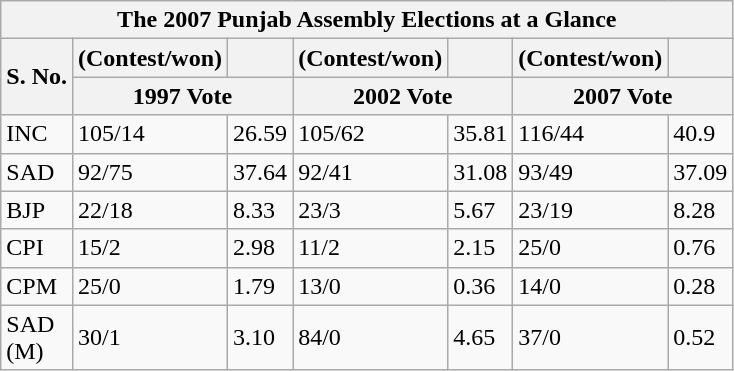<table class="wikitable">
<tr>
<th colspan="7">The 2007 Punjab Assembly Elections at a Glance</th>
</tr>
<tr>
<th rowspan="2">S. No.</th>
<th>(Contest/won)</th>
<th></th>
<th>(Contest/won)</th>
<th></th>
<th>(Contest/won)</th>
<th></th>
</tr>
<tr>
<th colspan="2">1997 Vote</th>
<th colspan="2">2002 Vote</th>
<th colspan="2">2007 Vote</th>
</tr>
<tr>
<td>INC</td>
<td>105/14</td>
<td>26.59</td>
<td>105/62</td>
<td>35.81</td>
<td>116/44</td>
<td>40.9</td>
</tr>
<tr>
<td>SAD</td>
<td>92/75</td>
<td>37.64</td>
<td>92/41</td>
<td>31.08</td>
<td>93/49</td>
<td>37.09</td>
</tr>
<tr>
<td>BJP</td>
<td>22/18</td>
<td>8.33</td>
<td>23/3</td>
<td>5.67</td>
<td>23/19</td>
<td>8.28</td>
</tr>
<tr>
<td>CPI</td>
<td>15/2</td>
<td>2.98</td>
<td>11/2</td>
<td>2.15</td>
<td>25/0</td>
<td>0.76</td>
</tr>
<tr>
<td>CPM</td>
<td>25/0</td>
<td>1.79</td>
<td>13/0</td>
<td>0.36</td>
<td>14/0</td>
<td>0.28</td>
</tr>
<tr>
<td>SAD<br>(M)</td>
<td>30/1</td>
<td>3.10</td>
<td>84/0</td>
<td>4.65</td>
<td>37/0</td>
<td>0.52</td>
</tr>
</table>
